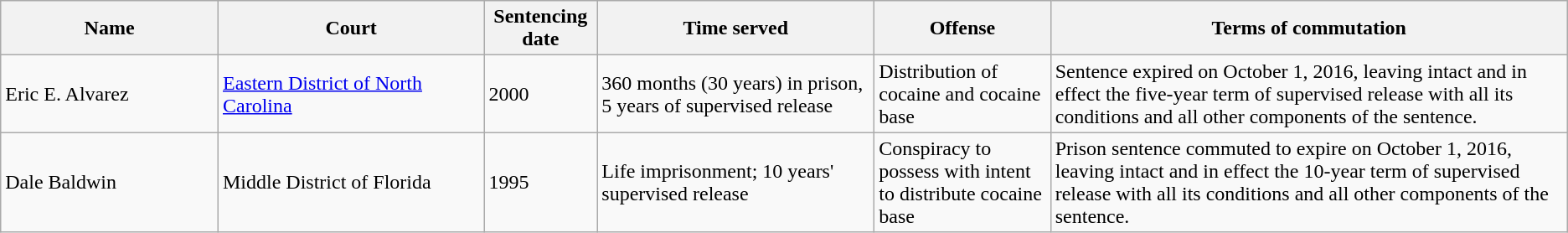<table class="wikitable">
<tr>
<th style="width:200px;">Name</th>
<th style="width:250px;">Court</th>
<th style="width:85px;">Sentencing date</th>
<th style="width:250px;">Time served</th>
<th style="width:150px;">Offense</th>
<th style="width:500px;">Terms of commutation</th>
</tr>
<tr>
<td>Eric E. Alvarez</td>
<td><a href='#'>Eastern District of North Carolina</a></td>
<td>2000</td>
<td>360 months (30 years) in prison, 5 years of supervised release</td>
<td>Distribution of cocaine and cocaine base</td>
<td>Sentence expired on October 1, 2016, leaving intact and in effect the five-year term of supervised release with all its conditions and all other components of the sentence.</td>
</tr>
<tr>
<td>Dale Baldwin</td>
<td>Middle District of Florida</td>
<td>1995</td>
<td>Life imprisonment; 10 years' supervised release</td>
<td>Conspiracy to possess with intent to distribute cocaine base</td>
<td>Prison sentence commuted to expire on October 1, 2016, leaving intact and in effect the 10-year term of supervised release with all its conditions and all other components of the sentence.</td>
</tr>
</table>
